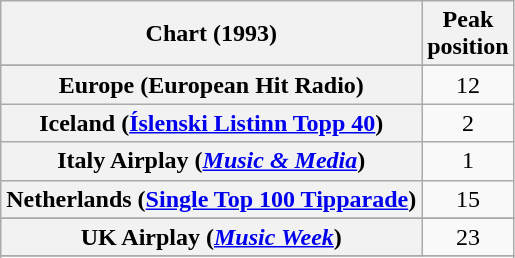<table class="wikitable sortable plainrowheaders" style="text-align:center">
<tr>
<th>Chart (1993)</th>
<th>Peak<br>position</th>
</tr>
<tr>
</tr>
<tr>
</tr>
<tr>
<th scope="row">Europe (European Hit Radio)</th>
<td>12</td>
</tr>
<tr>
<th scope="row">Iceland (<a href='#'>Íslenski Listinn Topp 40</a>)</th>
<td>2</td>
</tr>
<tr>
<th scope="row">Italy Airplay (<em><a href='#'>Music & Media</a></em>)</th>
<td>1</td>
</tr>
<tr>
<th scope="row">Netherlands (<a href='#'>Single Top 100 Tipparade</a>)</th>
<td>15</td>
</tr>
<tr>
</tr>
<tr>
<th scope="row">UK Airplay (<em><a href='#'>Music Week</a></em>)</th>
<td>23</td>
</tr>
<tr>
</tr>
<tr>
</tr>
<tr>
</tr>
<tr>
</tr>
</table>
